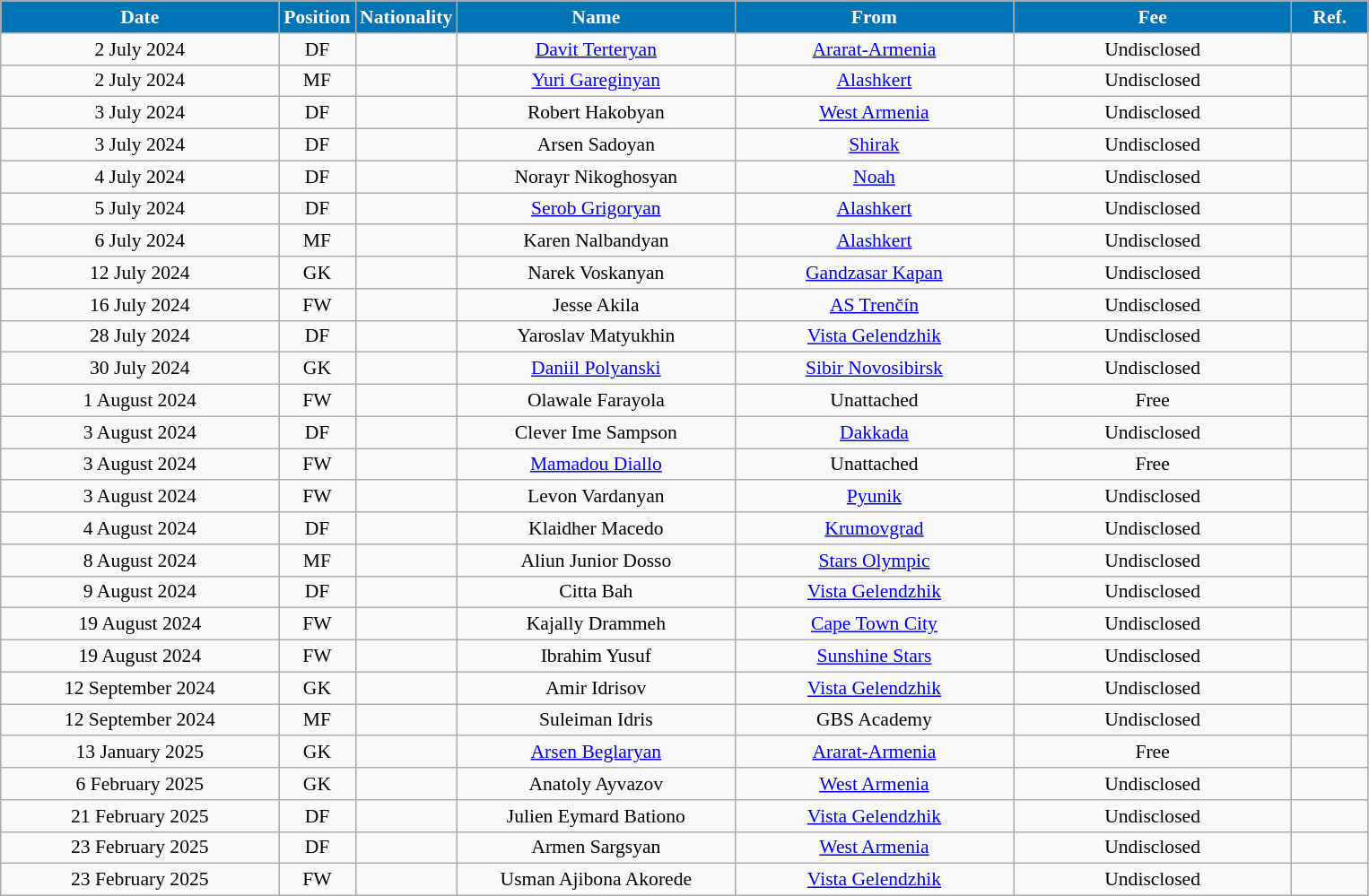<table class="wikitable"  style="text-align:center; font-size:90%; ">
<tr>
<th style="background:#0174B5; color:#FFFFFF; width:200px;">Date</th>
<th style="background:#0174B5; color:#FFFFFF; width:50px;">Position</th>
<th style="background:#0174B5; color:#FFFFFF; width:50px;">Nationality</th>
<th style="background:#0174B5; color:#FFFFFF; width:200px;">Name</th>
<th style="background:#0174B5; color:#FFFFFF; width:200px;">From</th>
<th style="background:#0174B5; color:#FFFFFF; width:200px;">Fee</th>
<th style="background:#0174B5; color:#FFFFFF; width:50px;">Ref.</th>
</tr>
<tr>
<td>2 July 2024</td>
<td>DF</td>
<td></td>
<td><a href='#'>Davit Terteryan</a></td>
<td><a href='#'>Ararat-Armenia</a></td>
<td>Undisclosed</td>
<td></td>
</tr>
<tr>
<td>2 July 2024</td>
<td>MF</td>
<td></td>
<td><a href='#'>Yuri Gareginyan</a></td>
<td><a href='#'>Alashkert</a></td>
<td>Undisclosed</td>
<td></td>
</tr>
<tr>
<td>3 July 2024</td>
<td>DF</td>
<td></td>
<td>Robert Hakobyan</td>
<td><a href='#'>West Armenia</a></td>
<td>Undisclosed</td>
<td></td>
</tr>
<tr>
<td>3 July 2024</td>
<td>DF</td>
<td></td>
<td>Arsen Sadoyan</td>
<td><a href='#'>Shirak</a></td>
<td>Undisclosed</td>
<td></td>
</tr>
<tr>
<td>4 July 2024</td>
<td>DF</td>
<td></td>
<td>Norayr Nikoghosyan</td>
<td><a href='#'>Noah</a></td>
<td>Undisclosed</td>
<td></td>
</tr>
<tr>
<td>5 July 2024</td>
<td>DF</td>
<td></td>
<td><a href='#'>Serob Grigoryan</a></td>
<td><a href='#'>Alashkert</a></td>
<td>Undisclosed</td>
<td></td>
</tr>
<tr>
<td>6 July 2024</td>
<td>MF</td>
<td></td>
<td>Karen Nalbandyan</td>
<td><a href='#'>Alashkert</a></td>
<td>Undisclosed</td>
<td></td>
</tr>
<tr>
<td>12 July 2024</td>
<td>GK</td>
<td></td>
<td>Narek Voskanyan</td>
<td><a href='#'>Gandzasar Kapan</a></td>
<td>Undisclosed</td>
<td></td>
</tr>
<tr>
<td>16 July 2024</td>
<td>FW</td>
<td></td>
<td>Jesse Akila</td>
<td><a href='#'>AS Trenčín</a></td>
<td>Undisclosed</td>
<td></td>
</tr>
<tr>
<td>28 July 2024</td>
<td>DF</td>
<td></td>
<td>Yaroslav Matyukhin</td>
<td><a href='#'>Vista Gelendzhik</a></td>
<td>Undisclosed</td>
<td></td>
</tr>
<tr>
<td>30 July 2024</td>
<td>GK</td>
<td></td>
<td><a href='#'>Daniil Polyanski</a></td>
<td><a href='#'>Sibir Novosibirsk</a></td>
<td>Undisclosed</td>
<td></td>
</tr>
<tr>
<td>1 August 2024</td>
<td>FW</td>
<td></td>
<td>Olawale Farayola</td>
<td>Unattached</td>
<td>Free</td>
<td></td>
</tr>
<tr>
<td>3 August 2024</td>
<td>DF</td>
<td></td>
<td>Clever Ime Sampson</td>
<td><a href='#'>Dakkada</a></td>
<td>Undisclosed</td>
<td></td>
</tr>
<tr>
<td>3 August 2024</td>
<td>FW</td>
<td></td>
<td><a href='#'>Mamadou Diallo</a></td>
<td>Unattached</td>
<td>Free</td>
<td></td>
</tr>
<tr>
<td>3 August 2024</td>
<td>FW</td>
<td></td>
<td>Levon Vardanyan</td>
<td><a href='#'>Pyunik</a></td>
<td>Undisclosed</td>
<td></td>
</tr>
<tr>
<td>4 August 2024</td>
<td>DF</td>
<td></td>
<td>Klaidher Macedo</td>
<td><a href='#'>Krumovgrad</a></td>
<td>Undisclosed</td>
<td></td>
</tr>
<tr>
<td>8 August 2024</td>
<td>MF</td>
<td></td>
<td>Aliun Junior Dosso</td>
<td><a href='#'>Stars Olympic</a></td>
<td>Undisclosed</td>
<td></td>
</tr>
<tr>
<td>9 August 2024</td>
<td>DF</td>
<td></td>
<td>Citta Bah</td>
<td><a href='#'>Vista Gelendzhik</a></td>
<td>Undisclosed</td>
<td></td>
</tr>
<tr>
<td>19 August 2024</td>
<td>FW</td>
<td></td>
<td>Kajally Drammeh</td>
<td><a href='#'>Cape Town City</a></td>
<td>Undisclosed</td>
<td></td>
</tr>
<tr>
<td>19 August 2024</td>
<td>FW</td>
<td></td>
<td>Ibrahim Yusuf</td>
<td><a href='#'>Sunshine Stars</a></td>
<td>Undisclosed</td>
<td></td>
</tr>
<tr>
<td>12 September 2024</td>
<td>GK</td>
<td></td>
<td>Amir Idrisov</td>
<td><a href='#'>Vista Gelendzhik</a></td>
<td>Undisclosed</td>
<td></td>
</tr>
<tr>
<td>12 September 2024</td>
<td>MF</td>
<td></td>
<td>Suleiman Idris</td>
<td>GBS Academy</td>
<td>Undisclosed</td>
<td></td>
</tr>
<tr>
<td>13 January 2025</td>
<td>GK</td>
<td></td>
<td><a href='#'>Arsen Beglaryan</a></td>
<td><a href='#'>Ararat-Armenia</a></td>
<td>Free</td>
<td></td>
</tr>
<tr>
<td>6 February 2025</td>
<td>GK</td>
<td></td>
<td>Anatoly Ayvazov</td>
<td><a href='#'>West Armenia</a></td>
<td>Undisclosed</td>
<td></td>
</tr>
<tr>
<td>21 February 2025</td>
<td>DF</td>
<td></td>
<td>Julien Eymard Bationo</td>
<td><a href='#'>Vista Gelendzhik</a></td>
<td>Undisclosed</td>
<td></td>
</tr>
<tr>
<td>23 February 2025</td>
<td>DF</td>
<td></td>
<td>Armen Sargsyan</td>
<td><a href='#'>West Armenia</a></td>
<td>Undisclosed</td>
<td></td>
</tr>
<tr>
<td>23 February 2025</td>
<td>FW</td>
<td></td>
<td>Usman Ajibona Akorede</td>
<td><a href='#'>Vista Gelendzhik</a></td>
<td>Undisclosed</td>
<td></td>
</tr>
</table>
